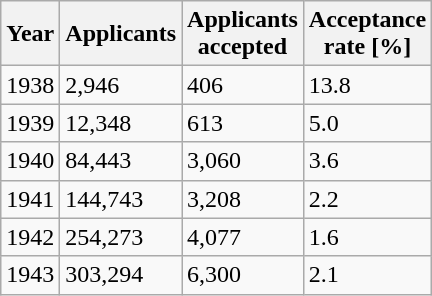<table class="wikitable sortable mw-collapsible mw-collapsed" style="float:left;">
<tr>
<th>Year</th>
<th>Applicants</th>
<th>Applicants<br>accepted</th>
<th>Acceptance<br>rate [%]</tr></th>
<td>1938</td>
<td>2,946</td>
<td>406</td>
<td>13.8 </tr></td>
<td>1939</td>
<td>12,348</td>
<td>613</td>
<td>5.0 </tr></td>
<td>1940</td>
<td>84,443</td>
<td>3,060</td>
<td>3.6 </tr></td>
<td>1941</td>
<td>144,743</td>
<td>3,208</td>
<td>2.2 </tr></td>
<td>1942</td>
<td>254,273</td>
<td>4,077</td>
<td>1.6 </tr></td>
<td>1943</td>
<td>303,294</td>
<td>6,300</td>
<td>2.1 </tr></td>
</tr>
</table>
